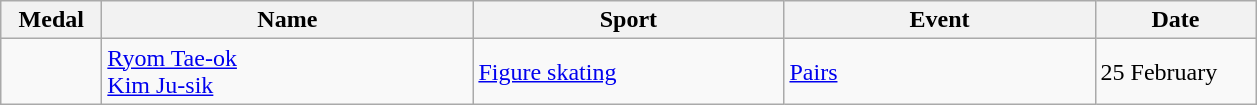<table class="wikitable sortable" style="font-size:100%">
<tr>
<th width="60">Medal</th>
<th width="240">Name</th>
<th width="200">Sport</th>
<th width="200">Event</th>
<th width="100">Date</th>
</tr>
<tr>
<td></td>
<td><a href='#'>Ryom Tae-ok</a> <br> <a href='#'>Kim Ju-sik</a></td>
<td><a href='#'>Figure skating</a></td>
<td><a href='#'>Pairs</a></td>
<td>25 February</td>
</tr>
</table>
